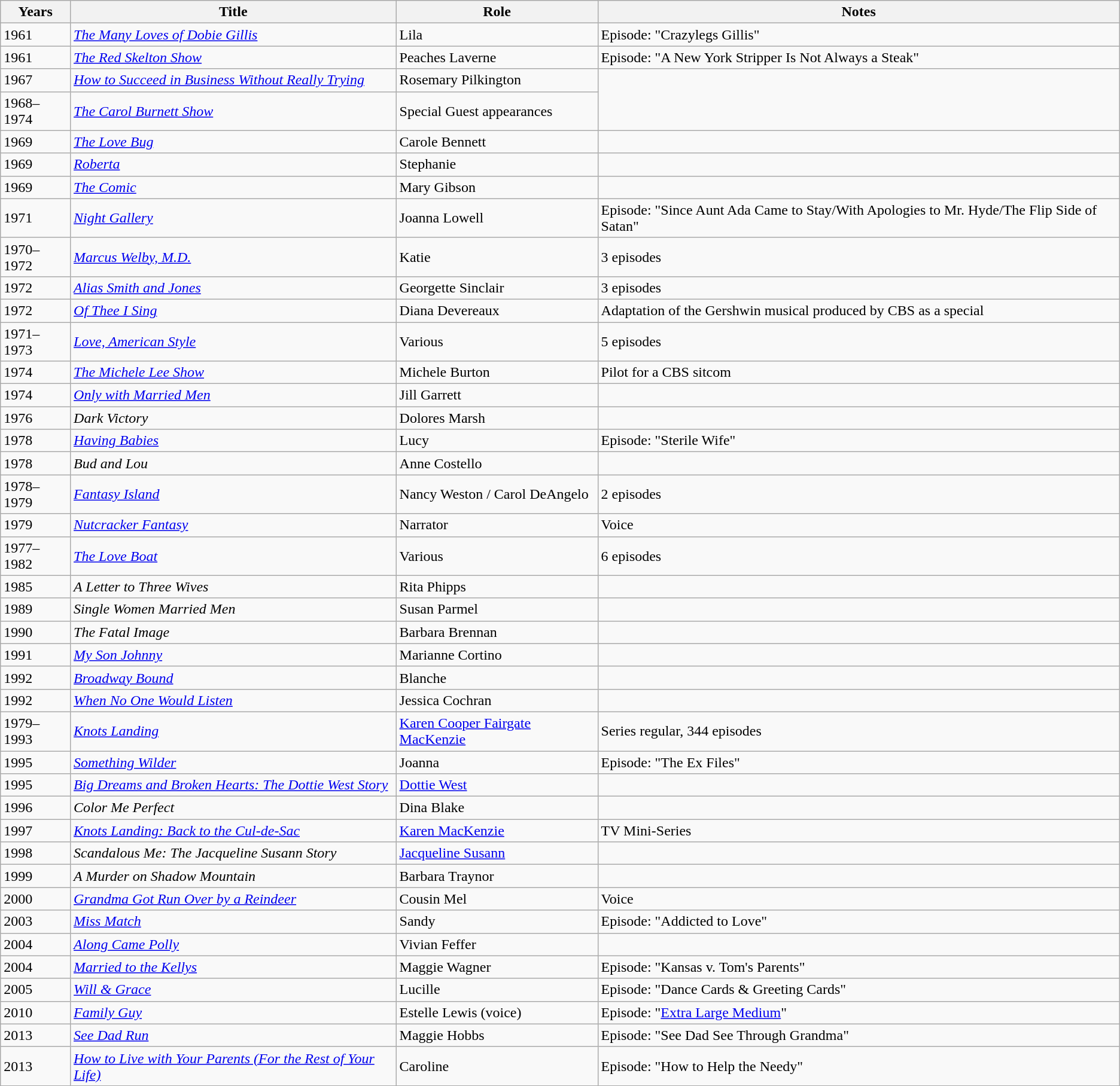<table class="wikitable sortable">
<tr>
<th>Years</th>
<th>Title</th>
<th>Role</th>
<th class="unsortable">Notes</th>
</tr>
<tr>
<td>1961</td>
<td><em><a href='#'>The Many Loves of Dobie Gillis</a></em></td>
<td>Lila</td>
<td>Episode: "Crazylegs Gillis"</td>
</tr>
<tr>
<td>1961</td>
<td><em><a href='#'>The Red Skelton Show</a></em></td>
<td>Peaches Laverne</td>
<td>Episode: "A New York Stripper Is Not Always a Steak"</td>
</tr>
<tr>
<td>1967</td>
<td><em><a href='#'>How to Succeed in Business Without Really Trying</a></em></td>
<td>Rosemary Pilkington</td>
</tr>
<tr>
<td>1968–1974</td>
<td><em><a href='#'>The Carol Burnett Show</a></em></td>
<td>Special Guest appearances</td>
</tr>
<tr>
<td>1969</td>
<td><em><a href='#'>The Love Bug</a></em></td>
<td>Carole Bennett</td>
<td></td>
</tr>
<tr>
<td>1969</td>
<td><em><a href='#'>Roberta</a></em></td>
<td>Stephanie</td>
<td></td>
</tr>
<tr>
<td>1969</td>
<td><em><a href='#'>The Comic</a></em></td>
<td>Mary Gibson</td>
<td></td>
</tr>
<tr>
<td>1971</td>
<td><em><a href='#'>Night Gallery</a></em></td>
<td>Joanna Lowell</td>
<td>Episode: "Since Aunt Ada Came to Stay/With Apologies to Mr. Hyde/The Flip Side of Satan"</td>
</tr>
<tr>
<td>1970–1972</td>
<td><em><a href='#'>Marcus Welby, M.D.</a></em></td>
<td>Katie</td>
<td>3 episodes</td>
</tr>
<tr>
<td>1972</td>
<td><em><a href='#'>Alias Smith and Jones</a></em></td>
<td>Georgette Sinclair</td>
<td>3 episodes</td>
</tr>
<tr>
<td>1972</td>
<td><em><a href='#'>Of Thee I Sing</a></em></td>
<td>Diana Devereaux</td>
<td>Adaptation of the Gershwin musical produced by CBS as a special</td>
</tr>
<tr>
<td>1971–1973</td>
<td><em><a href='#'>Love, American Style</a></em></td>
<td>Various</td>
<td>5 episodes</td>
</tr>
<tr>
<td>1974</td>
<td><em><a href='#'>The Michele Lee Show</a></em></td>
<td>Michele Burton</td>
<td>Pilot for a CBS sitcom</td>
</tr>
<tr>
<td>1974</td>
<td><em><a href='#'>Only with Married Men</a></em></td>
<td>Jill Garrett</td>
<td></td>
</tr>
<tr>
<td>1976</td>
<td><em>Dark Victory</em></td>
<td>Dolores Marsh</td>
<td></td>
</tr>
<tr>
<td>1978</td>
<td><em><a href='#'>Having Babies</a></em></td>
<td>Lucy</td>
<td>Episode: "Sterile Wife"</td>
</tr>
<tr>
<td>1978</td>
<td><em>Bud and Lou</em></td>
<td>Anne Costello</td>
<td></td>
</tr>
<tr>
<td>1978–1979</td>
<td><em><a href='#'>Fantasy Island</a></em></td>
<td>Nancy Weston / Carol DeAngelo</td>
<td>2 episodes</td>
</tr>
<tr>
<td>1979</td>
<td><em><a href='#'>Nutcracker Fantasy</a></em></td>
<td>Narrator</td>
<td>Voice</td>
</tr>
<tr>
<td>1977–1982</td>
<td><em><a href='#'>The Love Boat</a></em></td>
<td>Various</td>
<td>6 episodes</td>
</tr>
<tr>
<td>1985</td>
<td><em>A Letter to Three Wives</em></td>
<td>Rita Phipps</td>
<td></td>
</tr>
<tr>
<td>1989</td>
<td><em>Single Women Married Men</em></td>
<td>Susan Parmel</td>
<td></td>
</tr>
<tr>
<td>1990</td>
<td><em>The Fatal Image</em></td>
<td>Barbara Brennan</td>
<td></td>
</tr>
<tr>
<td>1991</td>
<td><em><a href='#'>My Son Johnny</a></em></td>
<td>Marianne Cortino</td>
<td></td>
</tr>
<tr>
<td>1992</td>
<td><em><a href='#'>Broadway Bound</a></em></td>
<td>Blanche</td>
<td></td>
</tr>
<tr>
<td>1992</td>
<td><em><a href='#'>When No One Would Listen</a></em></td>
<td>Jessica Cochran</td>
<td></td>
</tr>
<tr>
<td>1979–1993</td>
<td><em><a href='#'>Knots Landing</a></em></td>
<td><a href='#'>Karen Cooper Fairgate MacKenzie</a></td>
<td>Series regular, 344 episodes</td>
</tr>
<tr>
<td>1995</td>
<td><em><a href='#'>Something Wilder</a></em></td>
<td>Joanna</td>
<td>Episode: "The Ex Files"</td>
</tr>
<tr>
<td>1995</td>
<td><em><a href='#'>Big Dreams and Broken Hearts: The Dottie West Story</a></em></td>
<td><a href='#'>Dottie West</a></td>
<td></td>
</tr>
<tr>
<td>1996</td>
<td><em>Color Me Perfect</em></td>
<td>Dina Blake</td>
<td></td>
</tr>
<tr>
<td>1997</td>
<td><em><a href='#'>Knots Landing: Back to the Cul-de-Sac</a></em></td>
<td><a href='#'>Karen MacKenzie</a></td>
<td>TV Mini-Series</td>
</tr>
<tr>
<td>1998</td>
<td><em>Scandalous Me: The Jacqueline Susann Story</em></td>
<td><a href='#'>Jacqueline Susann</a></td>
<td></td>
</tr>
<tr>
<td>1999</td>
<td><em>A Murder on Shadow Mountain</em></td>
<td>Barbara Traynor</td>
<td></td>
</tr>
<tr>
<td>2000</td>
<td><em><a href='#'>Grandma Got Run Over by a Reindeer</a></em></td>
<td>Cousin Mel</td>
<td>Voice</td>
</tr>
<tr>
<td>2003</td>
<td><em><a href='#'>Miss Match</a></em></td>
<td>Sandy</td>
<td>Episode: "Addicted to Love"</td>
</tr>
<tr>
<td>2004</td>
<td><em><a href='#'>Along Came Polly</a></em></td>
<td>Vivian Feffer</td>
<td></td>
</tr>
<tr>
<td>2004</td>
<td><em><a href='#'>Married to the Kellys</a></em></td>
<td>Maggie Wagner</td>
<td>Episode: "Kansas v. Tom's Parents"</td>
</tr>
<tr>
<td>2005</td>
<td><em><a href='#'>Will & Grace</a></em></td>
<td>Lucille</td>
<td>Episode: "Dance Cards & Greeting Cards"</td>
</tr>
<tr>
<td>2010</td>
<td><em><a href='#'>Family Guy</a></em></td>
<td>Estelle Lewis (voice)</td>
<td>Episode: "<a href='#'>Extra Large Medium</a>"</td>
</tr>
<tr>
<td>2013</td>
<td><em><a href='#'>See Dad Run</a></em></td>
<td>Maggie Hobbs</td>
<td>Episode: "See Dad See Through Grandma"</td>
</tr>
<tr>
<td>2013</td>
<td><em><a href='#'>How to Live with Your Parents (For the Rest of Your Life)</a></em></td>
<td>Caroline</td>
<td>Episode: "How to Help the Needy"</td>
</tr>
</table>
